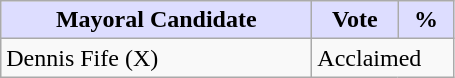<table class="wikitable">
<tr>
<th style="background:#ddf; width:200px;">Mayoral Candidate </th>
<th style="background:#ddf; width:50px;">Vote</th>
<th style="background:#ddf; width:30px;">%</th>
</tr>
<tr>
<td>Dennis Fife (X)</td>
<td colspan="2">Acclaimed</td>
</tr>
</table>
